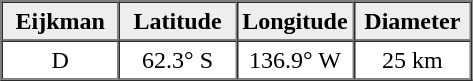<table cellpadding="3" border="1" cellspacing="0">
<tr>
<th width="25%" style="background:#eeeeee;">Eijkman</th>
<th width="25%" style="background:#eeeeee;">Latitude</th>
<th width="25%" style="background:#eeeeee;">Longitude</th>
<th width="25%" style="background:#eeeeee;">Diameter</th>
</tr>
<tr>
<td align="center">D</td>
<td align="center">62.3° S</td>
<td align="center">136.9° W</td>
<td align="center">25 km</td>
</tr>
</table>
